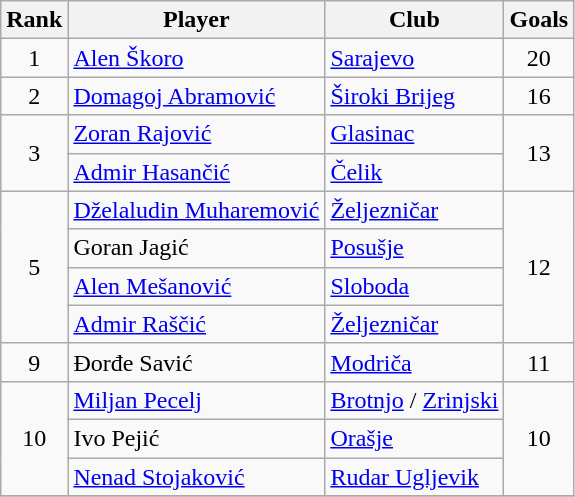<table class="wikitable" style="text-align:center">
<tr>
<th>Rank</th>
<th>Player</th>
<th>Club</th>
<th>Goals</th>
</tr>
<tr>
<td>1</td>
<td align="left"> <a href='#'>Alen Škoro</a></td>
<td align="left"><a href='#'>Sarajevo</a></td>
<td>20</td>
</tr>
<tr>
<td>2</td>
<td align="left"> <a href='#'>Domagoj Abramović</a></td>
<td align="left"><a href='#'>Široki Brijeg</a></td>
<td>16</td>
</tr>
<tr>
<td rowspan="2">3</td>
<td align="left"> <a href='#'>Zoran Rajović</a></td>
<td align="left"><a href='#'>Glasinac</a></td>
<td rowspan="2">13</td>
</tr>
<tr>
<td align="left"> <a href='#'>Admir Hasančić</a></td>
<td align="left"><a href='#'>Čelik</a></td>
</tr>
<tr>
<td rowspan="4">5</td>
<td align="left"> <a href='#'>Dželaludin Muharemović</a></td>
<td align="left"><a href='#'>Željezničar</a></td>
<td rowspan="4">12</td>
</tr>
<tr>
<td align="left"> Goran Jagić</td>
<td align="left"><a href='#'>Posušje</a></td>
</tr>
<tr>
<td align="left"> <a href='#'>Alen Mešanović</a></td>
<td align="left"><a href='#'>Sloboda</a></td>
</tr>
<tr>
<td align="left"> <a href='#'>Admir Raščić</a></td>
<td align="left"><a href='#'>Željezničar</a></td>
</tr>
<tr>
<td>9</td>
<td align="left"> Đorđe Savić</td>
<td align="left"><a href='#'>Modriča</a></td>
<td>11</td>
</tr>
<tr>
<td rowspan="3">10</td>
<td align="left"> <a href='#'>Miljan Pecelj</a></td>
<td align="left"><a href='#'>Brotnjo</a> / <a href='#'>Zrinjski</a></td>
<td rowspan="3">10</td>
</tr>
<tr>
<td align="left"> Ivo Pejić</td>
<td align="left"><a href='#'>Orašje</a></td>
</tr>
<tr>
<td align="left"> <a href='#'>Nenad Stojaković</a></td>
<td align="left"><a href='#'>Rudar Ugljevik</a></td>
</tr>
<tr>
</tr>
</table>
